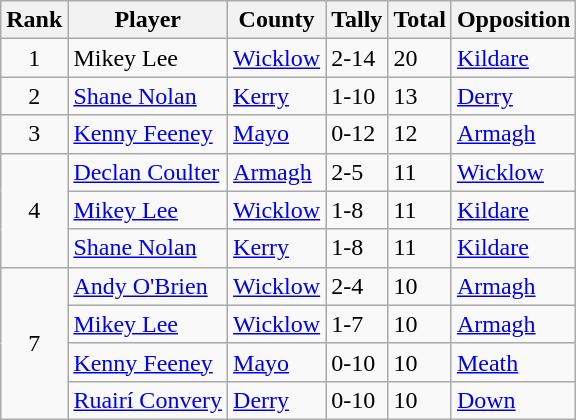<table class="wikitable">
<tr>
<th>Rank</th>
<th>Player</th>
<th>County</th>
<th>Tally</th>
<th>Total</th>
<th>Opposition</th>
</tr>
<tr>
<td rowspan=1 align=center>1</td>
<td>Mikey Lee</td>
<td><a href='#'>Wicklow</a></td>
<td>2-14</td>
<td>20</td>
<td><a href='#'>Kildare</a></td>
</tr>
<tr>
<td rowspan=1 align=center>2</td>
<td><a href='#'>Shane Nolan</a></td>
<td><a href='#'>Kerry</a></td>
<td>1-10</td>
<td>13</td>
<td><a href='#'>Derry</a></td>
</tr>
<tr>
<td rowspan=1 align=center>3</td>
<td><a href='#'>Kenny Feeney</a></td>
<td><a href='#'>Mayo</a></td>
<td>0-12</td>
<td>12</td>
<td><a href='#'>Armagh</a></td>
</tr>
<tr>
<td rowspan=3 align=center>4</td>
<td><a href='#'>Declan Coulter</a></td>
<td><a href='#'>Armagh</a></td>
<td>2-5</td>
<td>11</td>
<td><a href='#'>Wicklow</a></td>
</tr>
<tr>
<td><a href='#'>Mikey Lee</a></td>
<td><a href='#'>Wicklow</a></td>
<td>1-8</td>
<td>11</td>
<td><a href='#'>Kildare</a></td>
</tr>
<tr>
<td><a href='#'>Shane Nolan</a></td>
<td><a href='#'>Kerry</a></td>
<td>1-8</td>
<td>11</td>
<td><a href='#'>Kildare</a></td>
</tr>
<tr>
<td rowspan=4 align=center>7</td>
<td><a href='#'>Andy O'Brien</a></td>
<td><a href='#'>Wicklow</a></td>
<td>2-4</td>
<td>10</td>
<td><a href='#'>Armagh</a></td>
</tr>
<tr>
<td><a href='#'>Mikey Lee</a></td>
<td><a href='#'>Wicklow</a></td>
<td>1-7</td>
<td>10</td>
<td><a href='#'>Armagh</a></td>
</tr>
<tr>
<td><a href='#'>Kenny Feeney</a></td>
<td><a href='#'>Mayo</a></td>
<td>0-10</td>
<td>10</td>
<td><a href='#'>Meath</a></td>
</tr>
<tr>
<td><a href='#'>Ruairí Convery</a></td>
<td><a href='#'>Derry</a></td>
<td>0-10</td>
<td>10</td>
<td><a href='#'>Down</a></td>
</tr>
</table>
